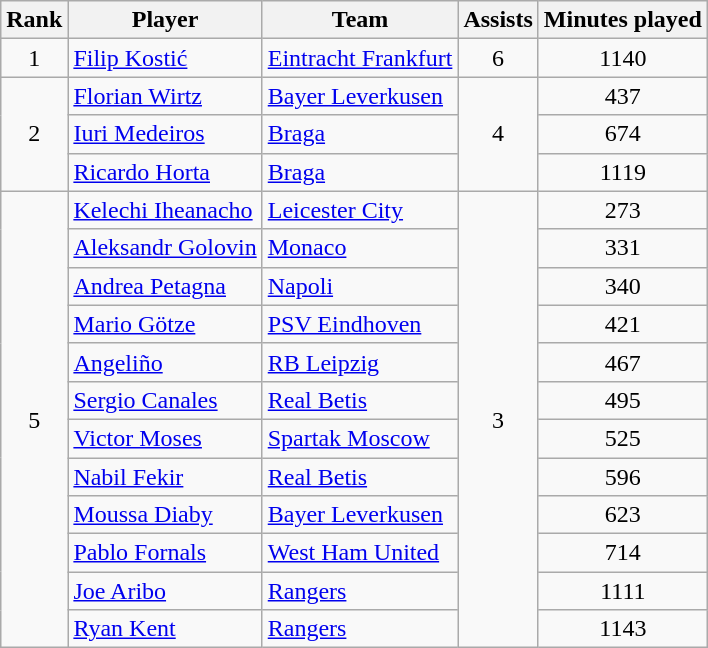<table class="wikitable" style="text-align:center">
<tr>
<th>Rank</th>
<th>Player</th>
<th>Team</th>
<th>Assists</th>
<th>Minutes played</th>
</tr>
<tr>
<td>1</td>
<td align=left> <a href='#'>Filip Kostić</a></td>
<td align=left> <a href='#'>Eintracht Frankfurt</a></td>
<td>6</td>
<td>1140</td>
</tr>
<tr>
<td rowspan="3">2</td>
<td align=left> <a href='#'>Florian Wirtz</a></td>
<td align=left> <a href='#'>Bayer Leverkusen</a></td>
<td rowspan="3">4</td>
<td>437</td>
</tr>
<tr>
<td align=left> <a href='#'>Iuri Medeiros</a></td>
<td align=left> <a href='#'>Braga</a></td>
<td>674</td>
</tr>
<tr>
<td align=left> <a href='#'>Ricardo Horta</a></td>
<td align=left> <a href='#'>Braga</a></td>
<td>1119</td>
</tr>
<tr>
<td rowspan="12">5</td>
<td align=left> <a href='#'>Kelechi Iheanacho</a></td>
<td align=left> <a href='#'>Leicester City</a></td>
<td rowspan="12">3</td>
<td>273</td>
</tr>
<tr>
<td align=left> <a href='#'>Aleksandr Golovin</a></td>
<td align=left> <a href='#'>Monaco</a></td>
<td>331</td>
</tr>
<tr>
<td align=left> <a href='#'>Andrea Petagna</a></td>
<td align=left> <a href='#'>Napoli</a></td>
<td>340</td>
</tr>
<tr>
<td align=left> <a href='#'>Mario Götze</a></td>
<td align=left> <a href='#'>PSV Eindhoven</a></td>
<td>421</td>
</tr>
<tr>
<td align=left> <a href='#'>Angeliño</a></td>
<td align=left> <a href='#'>RB Leipzig</a></td>
<td>467</td>
</tr>
<tr>
<td align=left> <a href='#'>Sergio Canales</a></td>
<td align=left> <a href='#'>Real Betis</a></td>
<td>495</td>
</tr>
<tr>
<td align=left> <a href='#'>Victor Moses</a></td>
<td align=left> <a href='#'>Spartak Moscow</a></td>
<td>525</td>
</tr>
<tr>
<td align=left> <a href='#'>Nabil Fekir</a></td>
<td align=left> <a href='#'>Real Betis</a></td>
<td>596</td>
</tr>
<tr>
<td align=left> <a href='#'>Moussa Diaby</a></td>
<td align=left> <a href='#'>Bayer Leverkusen</a></td>
<td>623</td>
</tr>
<tr>
<td align=left> <a href='#'>Pablo Fornals</a></td>
<td align=left> <a href='#'>West Ham United</a></td>
<td>714</td>
</tr>
<tr>
<td align=left> <a href='#'>Joe Aribo</a></td>
<td align=left> <a href='#'>Rangers</a></td>
<td>1111</td>
</tr>
<tr>
<td align=left> <a href='#'>Ryan Kent</a></td>
<td align=left> <a href='#'>Rangers</a></td>
<td>1143</td>
</tr>
</table>
